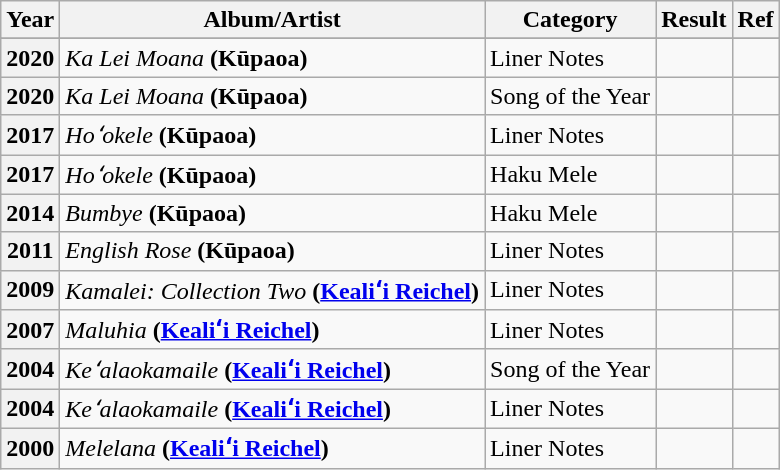<table class="wikitable sortable">
<tr>
<th sortable=yes>Year</th>
<th sortable=yes>Album/Artist</th>
<th sortable=yes>Category</th>
<th sortable=yes>Result</th>
<th class=unsortable>Ref</th>
</tr>
<tr>
</tr>
<tr>
<th scope="row">2020</th>
<td><em>Ka Lei Moana</em> <strong>(Kūpaoa)</strong></td>
<td>Liner Notes</td>
<td></td>
<td></td>
</tr>
<tr>
<th scope="row">2020</th>
<td><em>Ka Lei Moana</em> <strong>(Kūpaoa)</strong></td>
<td>Song of the Year</td>
<td></td>
<td></td>
</tr>
<tr>
<th scope="row">2017</th>
<td><em>Hoʻokele</em> <strong>(Kūpaoa)</strong></td>
<td>Liner Notes</td>
<td></td>
<td></td>
</tr>
<tr>
<th scope="row">2017</th>
<td><em>Hoʻokele</em> <strong>(Kūpaoa)</strong></td>
<td>Haku Mele</td>
<td></td>
<td></td>
</tr>
<tr>
<th scope="row">2014</th>
<td><em>Bumbye</em> <strong>(Kūpaoa)</strong></td>
<td>Haku Mele</td>
<td></td>
<td></td>
</tr>
<tr>
<th scope="row">2011</th>
<td><em>English Rose</em> <strong>(Kūpaoa)</strong></td>
<td>Liner Notes</td>
<td></td>
<td></td>
</tr>
<tr>
<th scope="row">2009</th>
<td><em>Kamalei: Collection Two</em> <strong>(<a href='#'>Kealiʻi Reichel</a>)</strong></td>
<td>Liner Notes</td>
<td></td>
<td></td>
</tr>
<tr>
<th scope="row">2007</th>
<td><em>Maluhia</em> <strong>(<a href='#'>Kealiʻi Reichel</a>)</strong></td>
<td>Liner Notes</td>
<td></td>
<td></td>
</tr>
<tr>
<th scope="row">2004</th>
<td><em>Keʻalaokamaile</em> <strong>(<a href='#'>Kealiʻi Reichel</a>)</strong></td>
<td>Song of the Year</td>
<td></td>
<td></td>
</tr>
<tr>
<th scope="row">2004</th>
<td><em>Keʻalaokamaile</em> <strong>(<a href='#'>Kealiʻi Reichel</a>)</strong></td>
<td>Liner Notes</td>
<td></td>
<td></td>
</tr>
<tr>
<th scope="row">2000</th>
<td><em>Melelana</em> <strong>(<a href='#'>Kealiʻi Reichel</a>)</strong></td>
<td>Liner Notes</td>
<td></td>
<td></td>
</tr>
</table>
